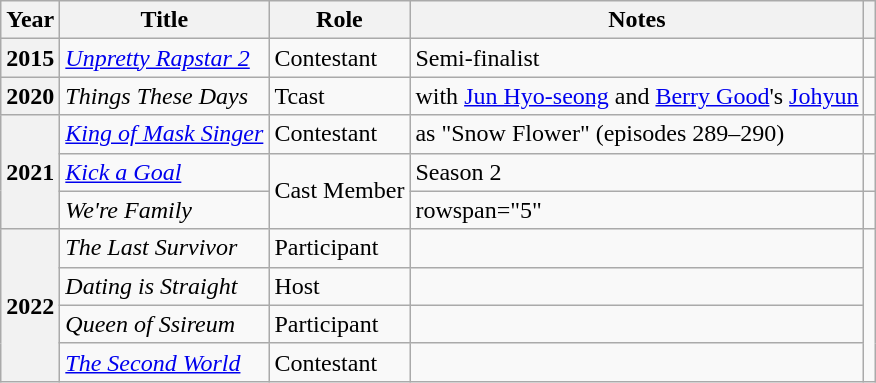<table class="wikitable plainrowheaders">
<tr>
<th scope="col">Year</th>
<th scope="col">Title</th>
<th scope="col">Role</th>
<th scope="col">Notes</th>
<th scope="col" class="unsortable"></th>
</tr>
<tr>
<th scope="row">2015</th>
<td><em><a href='#'>Unpretty Rapstar 2</a></em></td>
<td>Contestant</td>
<td>Semi-finalist</td>
<td style="text-align:center"></td>
</tr>
<tr>
<th scope="row">2020</th>
<td><em>Things These Days</em></td>
<td>Tcast</td>
<td>with <a href='#'>Jun Hyo-seong</a> and <a href='#'>Berry Good</a>'s <a href='#'>Johyun</a></td>
<td style="text-align:center"></td>
</tr>
<tr>
<th scope="row"  rowspan="3">2021</th>
<td><em><a href='#'>King of Mask Singer</a></em></td>
<td>Contestant</td>
<td>as "Snow Flower" (episodes 289–290)</td>
<td style="text-align:center"></td>
</tr>
<tr>
<td><em><a href='#'>Kick a Goal</a></em></td>
<td rowspan="2">Cast Member</td>
<td>Season 2</td>
<td style="text-align:center"></td>
</tr>
<tr>
<td><em>We're Family</em></td>
<td>rowspan="5" </td>
<td style="text-align:center"></td>
</tr>
<tr>
<th scope="row" rowspan="4">2022</th>
<td><em>The Last Survivor</em></td>
<td>Participant</td>
<td style="text-align:center"></td>
</tr>
<tr>
<td><em>Dating is Straight</em></td>
<td>Host</td>
<td style="text-align:center"></td>
</tr>
<tr>
<td><em>Queen of Ssireum</em></td>
<td>Participant</td>
<td style="text-align:center"></td>
</tr>
<tr>
<td><em><a href='#'>The Second World</a></em></td>
<td>Contestant</td>
<td style="text-align:center"></td>
</tr>
</table>
